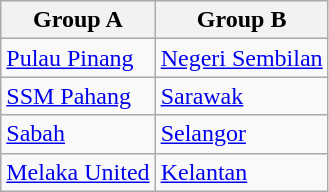<table class="wikitable">
<tr>
<th>Group A</th>
<th>Group B</th>
</tr>
<tr>
<td><a href='#'>Pulau Pinang</a></td>
<td><a href='#'>Negeri Sembilan</a></td>
</tr>
<tr>
<td><a href='#'>SSM Pahang</a></td>
<td><a href='#'>Sarawak</a></td>
</tr>
<tr>
<td><a href='#'>Sabah</a></td>
<td><a href='#'>Selangor</a></td>
</tr>
<tr>
<td><a href='#'>Melaka United</a></td>
<td><a href='#'>Kelantan</a></td>
</tr>
</table>
